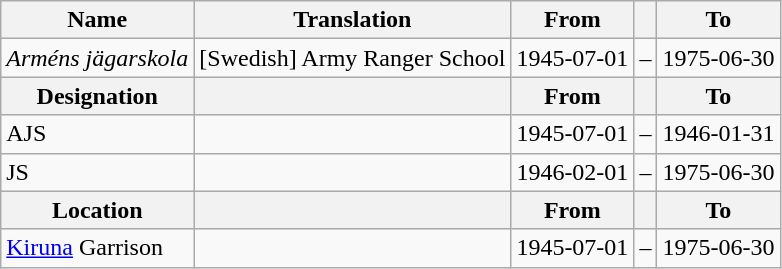<table class="wikitable">
<tr>
<th style="font-weight:bold;">Name</th>
<th style="font-weight:bold;">Translation</th>
<th style="text-align: center; font-weight:bold;">From</th>
<th></th>
<th style="text-align: center; font-weight:bold;">To</th>
</tr>
<tr>
<td style="font-style:italic;">Arméns jägarskola</td>
<td>[Swedish] Army Ranger School</td>
<td>1945-07-01</td>
<td>–</td>
<td>1975-06-30</td>
</tr>
<tr>
<th style="font-weight:bold;">Designation</th>
<th style="font-weight:bold;"></th>
<th style="text-align: center; font-weight:bold;">From</th>
<th></th>
<th style="text-align: center; font-weight:bold;">To</th>
</tr>
<tr>
<td>AJS</td>
<td></td>
<td style="text-align: center;">1945-07-01</td>
<td style="text-align: center;">–</td>
<td style="text-align: center;">1946-01-31</td>
</tr>
<tr>
<td>JS</td>
<td></td>
<td style="text-align: center;">1946-02-01</td>
<td style="text-align: center;">–</td>
<td style="text-align: center;">1975-06-30</td>
</tr>
<tr>
<th style="font-weight:bold;">Location</th>
<th style="font-weight:bold;"></th>
<th style="text-align: center; font-weight:bold;">From</th>
<th></th>
<th style="text-align: center; font-weight:bold;">To</th>
</tr>
<tr>
<td><a href='#'>Kiruna</a> Garrison</td>
<td></td>
<td style="text-align: center;">1945-07-01</td>
<td style="text-align: center;">–</td>
<td style="text-align: center;">1975-06-30</td>
</tr>
</table>
